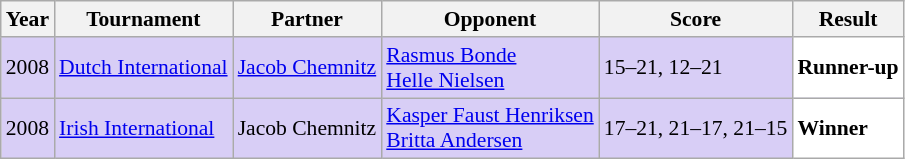<table class="sortable wikitable" style="font-size: 90%;">
<tr>
<th>Year</th>
<th>Tournament</th>
<th>Partner</th>
<th>Opponent</th>
<th>Score</th>
<th>Result</th>
</tr>
<tr style="background:#D8CEF6">
<td align="center">2008</td>
<td align="left"><a href='#'>Dutch International</a></td>
<td align="left"> <a href='#'>Jacob Chemnitz</a></td>
<td align="left"> <a href='#'>Rasmus Bonde</a><br> <a href='#'>Helle Nielsen</a></td>
<td align="left">15–21, 12–21</td>
<td style="text-align:left; background:white"> <strong>Runner-up</strong></td>
</tr>
<tr style="background:#D8CEF6">
<td align="center">2008</td>
<td align="left"><a href='#'>Irish International</a></td>
<td align="left"> Jacob Chemnitz</td>
<td align="left"> <a href='#'>Kasper Faust Henriksen</a><br> <a href='#'>Britta Andersen</a></td>
<td align="left">17–21, 21–17, 21–15</td>
<td style="text-align:left; background:white"> <strong>Winner</strong></td>
</tr>
</table>
